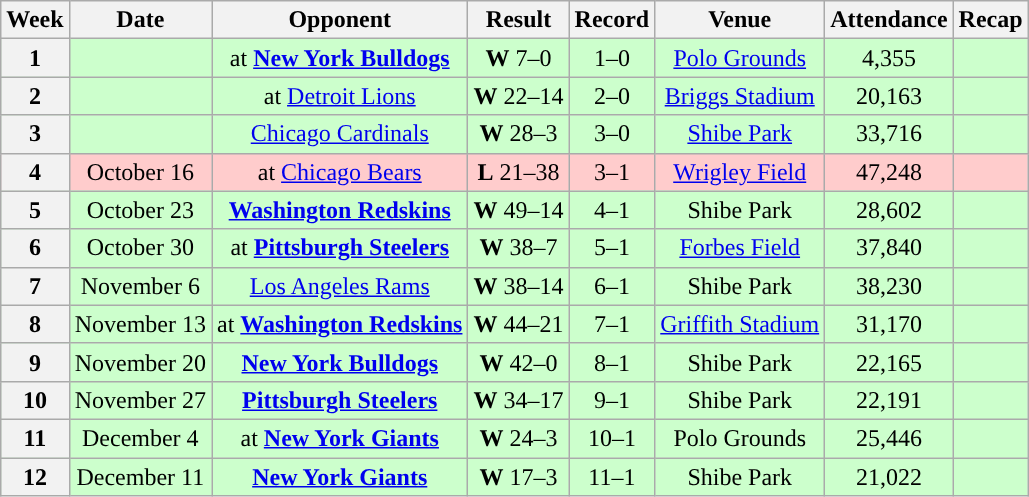<table class="wikitable" style="text-align:center">
<tr>
<th>Week</th>
<th>Date</th>
<th>Opponent</th>
<th>Result</th>
<th>Record</th>
<th>Venue</th>
<th>Attendance</th>
<th>Recap</th>
</tr>
<tr style="background:#cfc">
<th>1</th>
<td></td>
<td>at <strong><a href='#'>New York Bulldogs</a></strong></td>
<td><strong>W</strong> 7–0</td>
<td>1–0</td>
<td><a href='#'>Polo Grounds</a></td>
<td>4,355</td>
<td></td>
</tr>
<tr style="background:#cfc">
<th>2</th>
<td></td>
<td>at <a href='#'>Detroit Lions</a></td>
<td><strong>W</strong> 22–14</td>
<td>2–0</td>
<td><a href='#'>Briggs Stadium</a></td>
<td>20,163</td>
<td></td>
</tr>
<tr style="background:#cfc">
<th>3</th>
<td></td>
<td><a href='#'>Chicago Cardinals</a></td>
<td><strong>W</strong> 28–3</td>
<td>3–0</td>
<td><a href='#'>Shibe Park</a></td>
<td>33,716</td>
<td></td>
</tr>
<tr style="background:#fcc">
<th>4</th>
<td>October 16</td>
<td>at <a href='#'>Chicago Bears</a></td>
<td><strong>L</strong> 21–38</td>
<td>3–1</td>
<td><a href='#'>Wrigley Field</a></td>
<td>47,248</td>
<td></td>
</tr>
<tr style="background:#cfc">
<th>5</th>
<td>October 23</td>
<td><strong><a href='#'>Washington Redskins</a></strong></td>
<td><strong>W</strong> 49–14</td>
<td>4–1</td>
<td>Shibe Park</td>
<td>28,602</td>
<td></td>
</tr>
<tr style="background:#cfc">
<th>6</th>
<td>October 30</td>
<td>at <strong><a href='#'>Pittsburgh Steelers</a></strong></td>
<td><strong>W</strong> 38–7</td>
<td>5–1</td>
<td><a href='#'>Forbes Field</a></td>
<td>37,840</td>
<td></td>
</tr>
<tr style="background:#cfc">
<th>7</th>
<td>November 6</td>
<td><a href='#'>Los Angeles Rams</a></td>
<td><strong>W</strong> 38–14</td>
<td>6–1</td>
<td>Shibe Park</td>
<td>38,230</td>
<td></td>
</tr>
<tr style="background:#cfc">
<th>8</th>
<td>November 13</td>
<td>at <strong><a href='#'>Washington Redskins</a></strong></td>
<td><strong>W</strong> 44–21</td>
<td>7–1</td>
<td><a href='#'>Griffith Stadium</a></td>
<td>31,170</td>
<td></td>
</tr>
<tr style="background:#cfc">
<th>9</th>
<td>November 20</td>
<td><strong><a href='#'>New York Bulldogs</a></strong></td>
<td><strong>W</strong> 42–0</td>
<td>8–1</td>
<td>Shibe Park</td>
<td>22,165</td>
<td></td>
</tr>
<tr style="background:#cfc">
<th>10</th>
<td>November 27</td>
<td><strong><a href='#'>Pittsburgh Steelers</a></strong></td>
<td><strong>W</strong> 34–17</td>
<td>9–1</td>
<td>Shibe Park</td>
<td>22,191</td>
<td></td>
</tr>
<tr style="background:#cfc">
<th>11</th>
<td>December 4</td>
<td>at <strong><a href='#'>New York Giants</a></strong></td>
<td><strong>W</strong> 24–3</td>
<td>10–1</td>
<td>Polo Grounds</td>
<td>25,446</td>
<td></td>
</tr>
<tr style="background:#cfc">
<th>12</th>
<td>December 11</td>
<td><strong><a href='#'>New York Giants</a></strong></td>
<td><strong>W</strong> 17–3</td>
<td>11–1</td>
<td>Shibe Park</td>
<td>21,022</td>
<td></td>
</tr>
</table>
